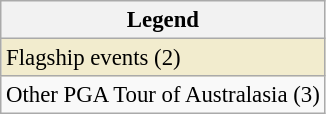<table class="wikitable" style="font-size:95%;">
<tr>
<th>Legend</th>
</tr>
<tr style="background:#f2ecce;">
<td>Flagship events (2)</td>
</tr>
<tr>
<td>Other PGA Tour of Australasia (3)</td>
</tr>
</table>
